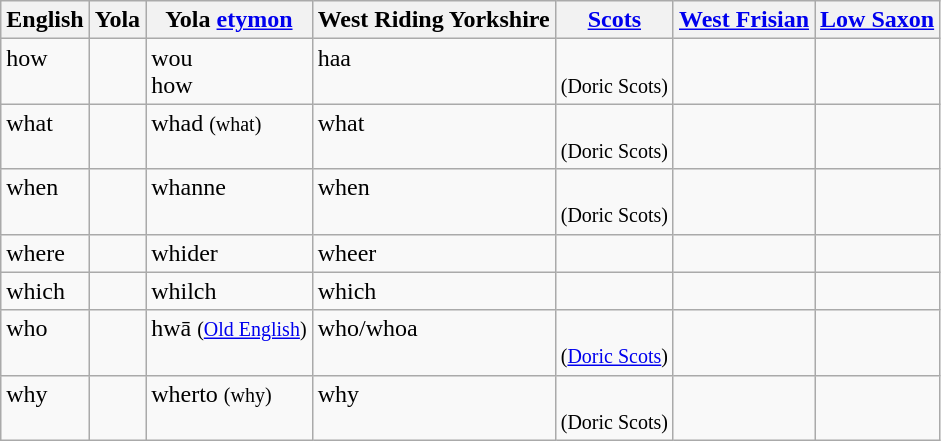<table class="wikitable sortable mw-collapsible">
<tr>
<th>English</th>
<th>Yola</th>
<th>Yola <a href='#'>etymon</a></th>
<th>West Riding Yorkshire</th>
<th><a href='#'>Scots</a></th>
<th><a href='#'>West Frisian</a></th>
<th><a href='#'>Low Saxon</a></th>
</tr>
<tr valign="top">
<td>how</td>
<td></td>
<td>wou<br>how</td>
<td>haa</td>
<td><br><small> (Doric Scots)</small></td>
<td></td>
<td></td>
</tr>
<tr valign="top">
<td>what</td>
<td></td>
<td>whad <small>(what)</small></td>
<td>what</td>
<td><br><small> (Doric Scots)</small></td>
<td></td>
<td></td>
</tr>
<tr valign="top">
<td>when</td>
<td></td>
<td>whanne</td>
<td>when</td>
<td><br><small> (Doric Scots)</small></td>
<td></td>
<td></td>
</tr>
<tr valign="top">
<td>where</td>
<td></td>
<td>whider</td>
<td>wheer</td>
<td><br><small></small></td>
<td></td>
<td></td>
</tr>
<tr valign="top">
<td>which</td>
<td></td>
<td>whilch</td>
<td>which</td>
<td></td>
<td></td>
<td></td>
</tr>
<tr valign="top">
<td>who</td>
<td></td>
<td>hwā <small>(<a href='#'>Old English</a>)</small></td>
<td>who/whoa</td>
<td><br><small> (<a href='#'>Doric Scots</a>)</small></td>
<td></td>
<td></td>
</tr>
<tr valign="top">
<td>why</td>
<td></td>
<td>wherto <small>(why)</small></td>
<td>why</td>
<td><br><small> (Doric Scots)</small></td>
<td></td>
<td></td>
</tr>
</table>
